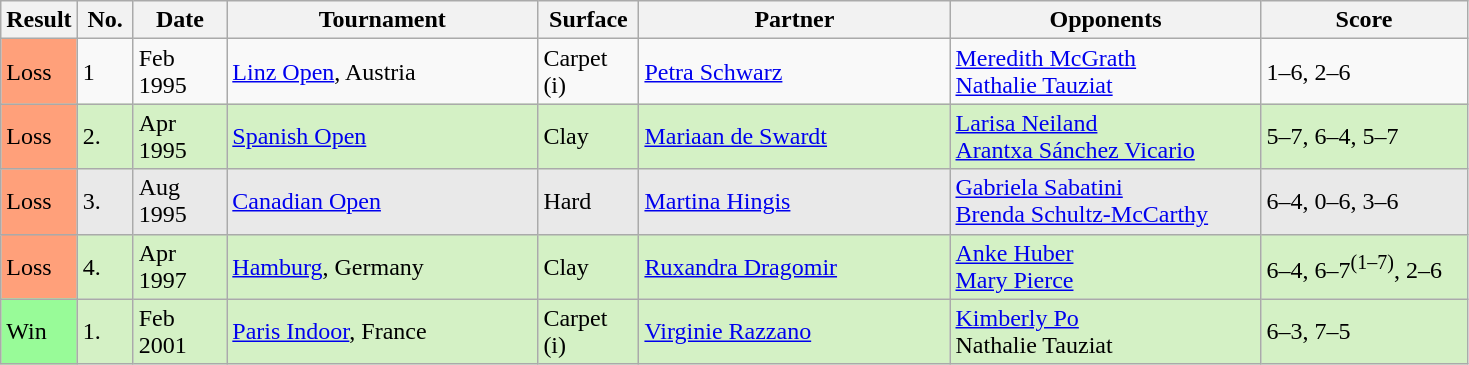<table class="sortable wikitable">
<tr>
<th style="width:40px">Result</th>
<th style="width:30px">No.</th>
<th style="width:55px">Date</th>
<th style="width:200px">Tournament</th>
<th style="width:60px">Surface</th>
<th style="width:200px">Partner</th>
<th style="width:200px">Opponents</th>
<th style="width:130px" class="unsortable">Score</th>
</tr>
<tr>
<td style="background:#ffa07a;">Loss</td>
<td>1</td>
<td>Feb 1995</td>
<td><a href='#'>Linz Open</a>, Austria</td>
<td>Carpet (i)</td>
<td> <a href='#'>Petra Schwarz</a></td>
<td> <a href='#'>Meredith McGrath</a><br> <a href='#'>Nathalie Tauziat</a></td>
<td>1–6, 2–6</td>
</tr>
<tr style="background:#d4f1c5;">
<td style="background:#ffa07a;">Loss</td>
<td>2.</td>
<td>Apr 1995</td>
<td><a href='#'>Spanish Open</a></td>
<td>Clay</td>
<td> <a href='#'>Mariaan de Swardt</a></td>
<td> <a href='#'>Larisa Neiland</a><br> <a href='#'>Arantxa Sánchez Vicario</a></td>
<td>5–7, 6–4, 5–7</td>
</tr>
<tr style="background:#e9e9e9;">
<td style="background:#ffa07a;">Loss</td>
<td>3.</td>
<td>Aug 1995</td>
<td><a href='#'>Canadian Open</a></td>
<td>Hard</td>
<td> <a href='#'>Martina Hingis</a></td>
<td> <a href='#'>Gabriela Sabatini</a><br> <a href='#'>Brenda Schultz-McCarthy</a></td>
<td>6–4, 0–6, 3–6</td>
</tr>
<tr style="background:#d4f1c5;">
<td style="background:#ffa07a;">Loss</td>
<td>4.</td>
<td>Apr 1997</td>
<td><a href='#'>Hamburg</a>, Germany</td>
<td>Clay</td>
<td> <a href='#'>Ruxandra Dragomir</a></td>
<td> <a href='#'>Anke Huber</a><br> <a href='#'>Mary Pierce</a></td>
<td>6–4, 6–7<sup>(1–7)</sup>, 2–6</td>
</tr>
<tr style="background:#d4f1c5;">
<td style="background:#98fb98;">Win</td>
<td>1.</td>
<td>Feb 2001</td>
<td><a href='#'>Paris Indoor</a>, France</td>
<td>Carpet (i)</td>
<td> <a href='#'>Virginie Razzano</a></td>
<td> <a href='#'>Kimberly Po</a><br> Nathalie Tauziat</td>
<td>6–3, 7–5</td>
</tr>
</table>
